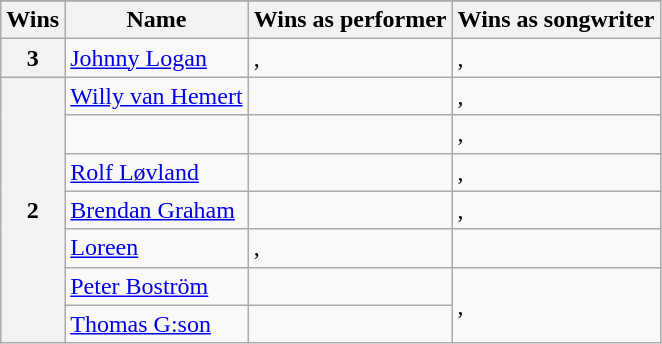<table class="wikitable plainrowheaders">
<tr>
</tr>
<tr>
<th scope="col">Wins</th>
<th scope="col">Name</th>
<th scope="col">Wins as performer</th>
<th scope="col">Wins as songwriter</th>
</tr>
<tr>
<th scope="row">3</th>
<td><a href='#'>Johnny Logan</a></td>
<td>, </td>
<td>, </td>
</tr>
<tr>
<th scope="rowgroup" rowspan="7">2</th>
<td><a href='#'>Willy van Hemert</a></td>
<td></td>
<td>, </td>
</tr>
<tr>
<td></td>
<td></td>
<td>, </td>
</tr>
<tr>
<td><a href='#'>Rolf Løvland</a></td>
<td></td>
<td>, </td>
</tr>
<tr>
<td><a href='#'>Brendan Graham</a></td>
<td></td>
<td>, </td>
</tr>
<tr>
<td><a href='#'>Loreen</a></td>
<td>, </td>
<td></td>
</tr>
<tr>
<td><a href='#'>Peter Boström</a></td>
<td></td>
<td rowspan=2>, </td>
</tr>
<tr>
<td><a href='#'>Thomas G:son</a></td>
<td></td>
</tr>
</table>
